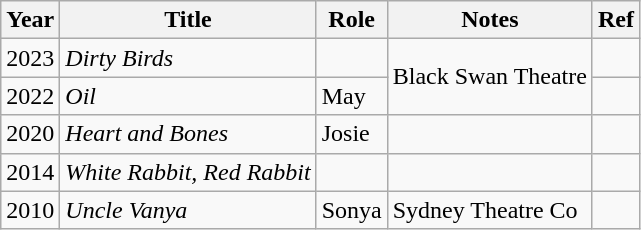<table class="wikitable sortable">
<tr>
<th>Year</th>
<th>Title</th>
<th>Role</th>
<th>Notes</th>
<th>Ref</th>
</tr>
<tr>
<td>2023</td>
<td><em>Dirty Birds</em></td>
<td></td>
<td rowspan="2">Black Swan Theatre</td>
<td></td>
</tr>
<tr>
<td>2022</td>
<td><em>Oil</em></td>
<td>May</td>
<td></td>
</tr>
<tr>
<td>2020</td>
<td><em>Heart and Bones</em></td>
<td>Josie</td>
<td></td>
<td></td>
</tr>
<tr>
<td>2014</td>
<td><em>White Rabbit, Red Rabbit</em></td>
<td></td>
<td></td>
<td></td>
</tr>
<tr>
<td>2010</td>
<td><em>Uncle Vanya</em></td>
<td>Sonya</td>
<td>Sydney Theatre Co</td>
<td></td>
</tr>
</table>
